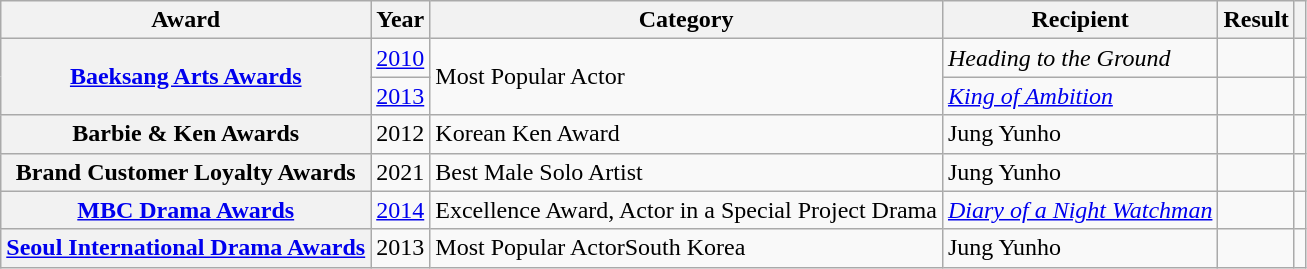<table class="wikitable plainrowheaders sortable">
<tr>
<th scope="col">Award</th>
<th scope="col">Year</th>
<th scope="col">Category</th>
<th scope="col">Recipient</th>
<th scope="col">Result</th>
<th scope="col" class="unsortable"></th>
</tr>
<tr>
<th scope="row" rowspan="2"><a href='#'>Baeksang Arts Awards</a></th>
<td><a href='#'>2010</a></td>
<td rowspan="2">Most Popular Actor</td>
<td><em>Heading to the Ground</em></td>
<td></td>
<td></td>
</tr>
<tr>
<td><a href='#'>2013</a></td>
<td><em><a href='#'>King of Ambition</a></em></td>
<td></td>
<td></td>
</tr>
<tr>
<th scope="row">Barbie & Ken Awards</th>
<td>2012</td>
<td>Korean Ken Award</td>
<td>Jung Yunho</td>
<td></td>
<td></td>
</tr>
<tr>
<th scope="row">Brand Customer Loyalty Awards</th>
<td>2021</td>
<td>Best Male Solo Artist</td>
<td>Jung Yunho</td>
<td></td>
<td style="text-align:center"></td>
</tr>
<tr>
<th scope="row"><a href='#'>MBC Drama Awards</a></th>
<td><a href='#'>2014</a></td>
<td>Excellence Award, Actor in a Special Project Drama</td>
<td><em><a href='#'>Diary of a Night Watchman</a></em></td>
<td></td>
<td></td>
</tr>
<tr>
<th scope="row"><a href='#'>Seoul International Drama Awards</a></th>
<td>2013</td>
<td>Most Popular ActorSouth Korea</td>
<td>Jung Yunho</td>
<td></td>
<td></td>
</tr>
</table>
